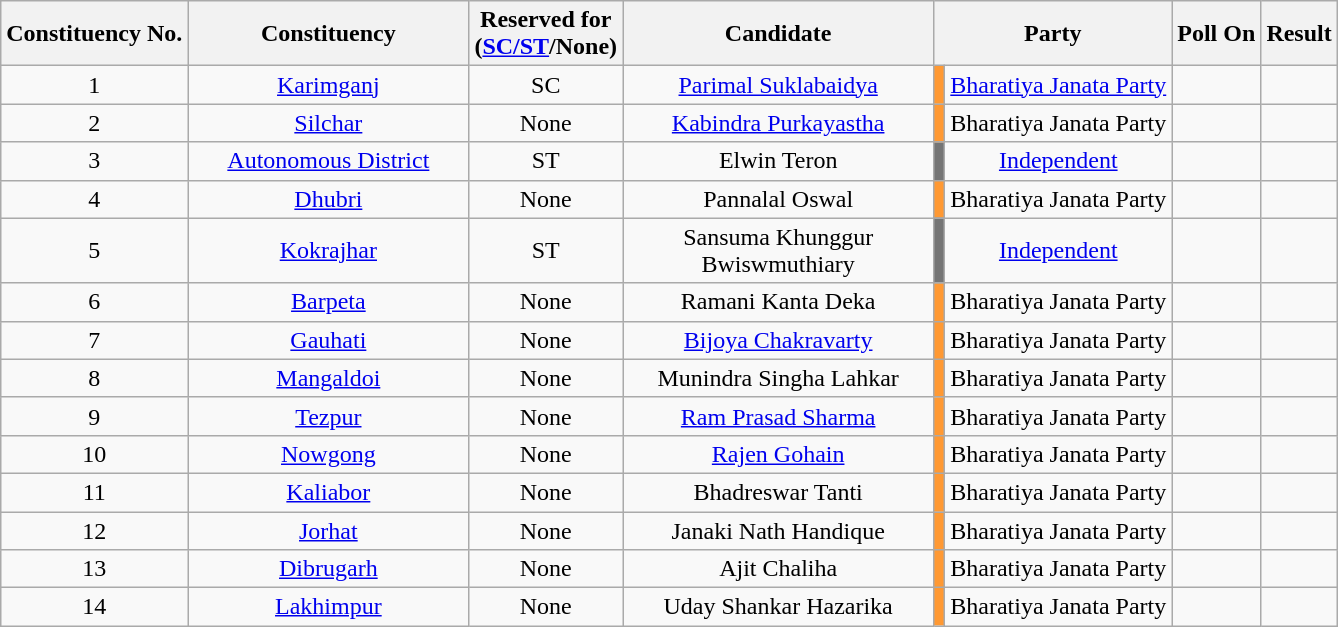<table class="wikitable sortable" style="text-align:center">
<tr>
<th>Constituency No.</th>
<th style="width:180px;">Constituency</th>
<th>Reserved for<br>(<a href='#'>SC/ST</a>/None)</th>
<th style="width:200px;">Candidate</th>
<th colspan="2">Party</th>
<th>Poll On</th>
<th>Result</th>
</tr>
<tr>
<td style="text-align:center;">1</td>
<td><a href='#'>Karimganj</a></td>
<td>SC</td>
<td><a href='#'>Parimal Suklabaidya</a></td>
<td bgcolor=#FF9933></td>
<td><a href='#'>Bharatiya Janata Party</a></td>
<td></td>
<td></td>
</tr>
<tr>
<td style="text-align:center;">2</td>
<td><a href='#'>Silchar</a></td>
<td>None</td>
<td><a href='#'>Kabindra Purkayastha</a></td>
<td bgcolor=#FF9933></td>
<td>Bharatiya Janata Party</td>
<td></td>
<td></td>
</tr>
<tr>
<td style="text-align:center;">3</td>
<td><a href='#'>Autonomous District</a></td>
<td>ST</td>
<td>Elwin Teron</td>
<td bgcolor=#757575></td>
<td><a href='#'>Independent</a></td>
<td></td>
<td></td>
</tr>
<tr>
<td style="text-align:center;">4</td>
<td><a href='#'>Dhubri</a></td>
<td>None</td>
<td>Pannalal Oswal</td>
<td bgcolor=#FF9933></td>
<td>Bharatiya Janata Party</td>
<td></td>
<td></td>
</tr>
<tr>
<td style="text-align:center;">5</td>
<td><a href='#'>Kokrajhar</a></td>
<td>ST</td>
<td>Sansuma Khunggur Bwiswmuthiary</td>
<td bgcolor=#757575></td>
<td><a href='#'>Independent</a></td>
<td></td>
<td></td>
</tr>
<tr>
<td style="text-align:center;">6</td>
<td><a href='#'>Barpeta</a></td>
<td>None</td>
<td>Ramani Kanta Deka</td>
<td bgcolor=#FF9933></td>
<td>Bharatiya Janata Party</td>
<td></td>
<td></td>
</tr>
<tr>
<td style="text-align:center;">7</td>
<td><a href='#'>Gauhati</a></td>
<td>None</td>
<td><a href='#'>Bijoya Chakravarty</a></td>
<td bgcolor=#FF9933></td>
<td>Bharatiya Janata Party</td>
<td></td>
<td></td>
</tr>
<tr>
<td style="text-align:center;">8</td>
<td><a href='#'>Mangaldoi</a></td>
<td>None</td>
<td>Munindra Singha Lahkar</td>
<td bgcolor=#FF9933></td>
<td>Bharatiya Janata Party</td>
<td></td>
<td></td>
</tr>
<tr>
<td style="text-align:center;">9</td>
<td><a href='#'>Tezpur</a></td>
<td>None</td>
<td><a href='#'>Ram Prasad Sharma</a></td>
<td bgcolor=#FF9933></td>
<td>Bharatiya Janata Party</td>
<td></td>
<td></td>
</tr>
<tr>
<td style="text-align:center;">10</td>
<td><a href='#'>Nowgong</a></td>
<td>None</td>
<td><a href='#'>Rajen Gohain</a></td>
<td bgcolor=#FF9933></td>
<td>Bharatiya Janata Party</td>
<td></td>
<td></td>
</tr>
<tr>
<td style="text-align:center;">11</td>
<td><a href='#'>Kaliabor</a></td>
<td>None</td>
<td>Bhadreswar Tanti</td>
<td bgcolor=#FF9933></td>
<td>Bharatiya Janata Party</td>
<td></td>
<td></td>
</tr>
<tr>
<td style="text-align:center;">12</td>
<td><a href='#'>Jorhat</a></td>
<td>None</td>
<td>Janaki Nath Handique</td>
<td bgcolor=#FF9933></td>
<td>Bharatiya Janata Party</td>
<td></td>
<td></td>
</tr>
<tr>
<td style="text-align:center;">13</td>
<td><a href='#'>Dibrugarh</a></td>
<td>None</td>
<td>Ajit Chaliha</td>
<td bgcolor=#FF9933></td>
<td>Bharatiya Janata Party</td>
<td></td>
<td></td>
</tr>
<tr>
<td style="text-align:center;">14</td>
<td><a href='#'>Lakhimpur</a></td>
<td>None</td>
<td>Uday Shankar Hazarika</td>
<td bgcolor=#FF9933></td>
<td>Bharatiya Janata Party</td>
<td></td>
<td></td>
</tr>
</table>
